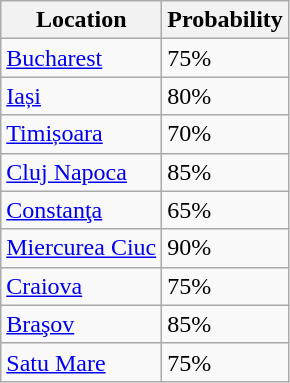<table class="wikitable sortable">
<tr>
<th>Location</th>
<th>Probability</th>
</tr>
<tr>
<td><a href='#'>Bucharest</a></td>
<td>75%</td>
</tr>
<tr>
<td><a href='#'>Iași</a></td>
<td>80%</td>
</tr>
<tr>
<td><a href='#'>Timișoara</a></td>
<td>70%</td>
</tr>
<tr>
<td><a href='#'>Cluj Napoca</a></td>
<td>85%</td>
</tr>
<tr>
<td><a href='#'>Constanţa</a></td>
<td>65%</td>
</tr>
<tr>
<td><a href='#'>Miercurea Ciuc</a></td>
<td>90%</td>
</tr>
<tr>
<td><a href='#'>Craiova</a></td>
<td>75%</td>
</tr>
<tr>
<td><a href='#'>Braşov</a></td>
<td>85%</td>
</tr>
<tr>
<td><a href='#'>Satu Mare</a></td>
<td>75%</td>
</tr>
</table>
